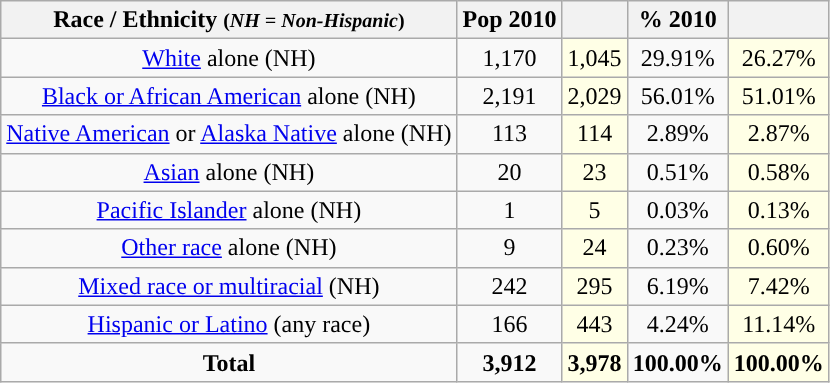<table class="wikitable" style="text-align:center;">
<tr>
<th>Race / Ethnicity <small>(<em>NH = Non-Hispanic</em>)</small></th>
<th>Pop 2010</th>
<th></th>
<th>% 2010</th>
<th></th>
</tr>
<tr>
<td><a href='#'>White</a> alone (NH)</td>
<td>1,170</td>
<td style='background: #ffffe6;'>1,045</td>
<td>29.91%</td>
<td style='background: #ffffe6;'>26.27%</td>
</tr>
<tr>
<td><a href='#'>Black or African American</a> alone (NH)</td>
<td>2,191</td>
<td style='background: #ffffe6;'>2,029</td>
<td>56.01%</td>
<td style='background: #ffffe6;'>51.01%</td>
</tr>
<tr>
<td><a href='#'>Native American</a> or <a href='#'>Alaska Native</a> alone (NH)</td>
<td>113</td>
<td style='background: #ffffe6;'>114</td>
<td>2.89%</td>
<td style='background: #ffffe6;'>2.87%</td>
</tr>
<tr>
<td><a href='#'>Asian</a> alone (NH)</td>
<td>20</td>
<td style='background: #ffffe6;'>23</td>
<td>0.51%</td>
<td style='background: #ffffe6;'>0.58%</td>
</tr>
<tr>
<td><a href='#'>Pacific Islander</a> alone (NH)</td>
<td>1</td>
<td style='background: #ffffe6;'>5</td>
<td>0.03%</td>
<td style='background: #ffffe6;'>0.13%</td>
</tr>
<tr>
<td><a href='#'>Other race</a> alone (NH)</td>
<td>9</td>
<td style='background: #ffffe6;'>24</td>
<td>0.23%</td>
<td style='background: #ffffe6;'>0.60%</td>
</tr>
<tr>
<td><a href='#'>Mixed race or multiracial</a> (NH)</td>
<td>242</td>
<td style='background: #ffffe6;'>295</td>
<td>6.19%</td>
<td style='background: #ffffe6;'>7.42%</td>
</tr>
<tr>
<td><a href='#'>Hispanic or Latino</a> (any race)</td>
<td>166</td>
<td style='background: #ffffe6;'>443</td>
<td>4.24%</td>
<td style='background: #ffffe6;'>11.14%</td>
</tr>
<tr>
<td><strong>Total</strong></td>
<td><strong>3,912</strong></td>
<td style='background: #ffffe6;'><strong>3,978</strong></td>
<td><strong>100.00%</strong></td>
<td style='background: #ffffe6;'><strong>100.00%</strong></td>
</tr>
</table>
